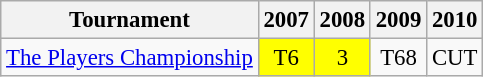<table class="wikitable" style="font-size:95%;text-align:center;">
<tr>
<th>Tournament</th>
<th>2007</th>
<th>2008</th>
<th>2009</th>
<th>2010</th>
</tr>
<tr>
<td align=left><a href='#'>The Players Championship</a></td>
<td style="background:yellow;">T6</td>
<td style="background:yellow;">3</td>
<td>T68</td>
<td>CUT</td>
</tr>
</table>
